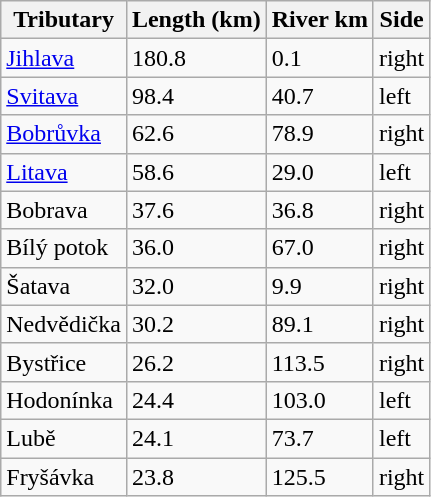<table class="wikitable">
<tr>
<th>Tributary</th>
<th>Length (km)</th>
<th>River km</th>
<th>Side</th>
</tr>
<tr>
<td><a href='#'>Jihlava</a></td>
<td>180.8</td>
<td>0.1</td>
<td>right</td>
</tr>
<tr>
<td><a href='#'>Svitava</a></td>
<td>98.4</td>
<td>40.7</td>
<td>left</td>
</tr>
<tr>
<td><a href='#'>Bobrůvka</a></td>
<td>62.6</td>
<td>78.9</td>
<td>right</td>
</tr>
<tr>
<td><a href='#'>Litava</a></td>
<td>58.6</td>
<td>29.0</td>
<td>left</td>
</tr>
<tr>
<td>Bobrava</td>
<td>37.6</td>
<td>36.8</td>
<td>right</td>
</tr>
<tr>
<td>Bílý potok</td>
<td>36.0</td>
<td>67.0</td>
<td>right</td>
</tr>
<tr>
<td>Šatava</td>
<td>32.0</td>
<td>9.9</td>
<td>right</td>
</tr>
<tr>
<td>Nedvědička</td>
<td>30.2</td>
<td>89.1</td>
<td>right</td>
</tr>
<tr>
<td>Bystřice</td>
<td>26.2</td>
<td>113.5</td>
<td>right</td>
</tr>
<tr>
<td>Hodonínka</td>
<td>24.4</td>
<td>103.0</td>
<td>left</td>
</tr>
<tr>
<td>Lubě</td>
<td>24.1</td>
<td>73.7</td>
<td>left</td>
</tr>
<tr>
<td>Fryšávka</td>
<td>23.8</td>
<td>125.5</td>
<td>right</td>
</tr>
</table>
